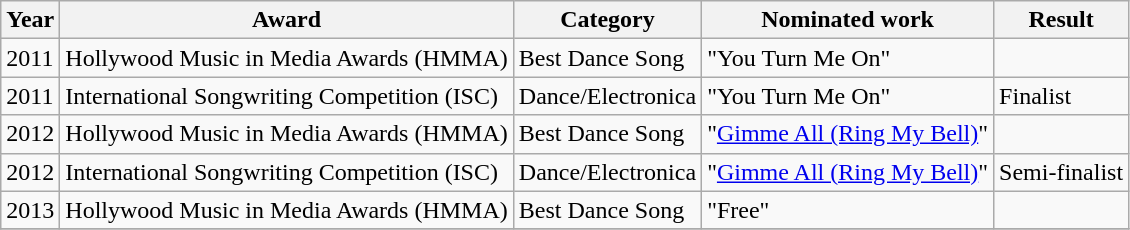<table class="wikitable">
<tr>
<th>Year</th>
<th>Award</th>
<th>Category</th>
<th>Nominated work</th>
<th>Result</th>
</tr>
<tr>
<td>2011</td>
<td>Hollywood Music in Media Awards (HMMA)</td>
<td>Best Dance Song</td>
<td>"You Turn Me On"</td>
<td></td>
</tr>
<tr>
<td>2011</td>
<td>International Songwriting Competition (ISC)</td>
<td>Dance/Electronica</td>
<td>"You Turn Me On"</td>
<td>Finalist</td>
</tr>
<tr>
<td>2012</td>
<td>Hollywood Music in Media Awards (HMMA)</td>
<td>Best Dance Song</td>
<td>"<a href='#'>Gimme All (Ring My Bell)</a>"</td>
<td></td>
</tr>
<tr>
<td>2012</td>
<td>International Songwriting Competition (ISC)</td>
<td>Dance/Electronica</td>
<td>"<a href='#'>Gimme All (Ring My Bell)</a>"</td>
<td>Semi-finalist</td>
</tr>
<tr>
<td>2013</td>
<td>Hollywood Music in Media Awards (HMMA)</td>
<td>Best Dance Song</td>
<td>"Free"</td>
<td></td>
</tr>
<tr>
</tr>
</table>
